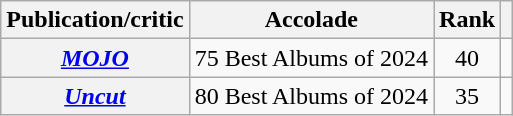<table class="wikitable sortable plainrowheaders">
<tr>
<th scope="col">Publication/critic</th>
<th scope="col">Accolade</th>
<th scope="col">Rank</th>
<th scope="col" class="unsortable"></th>
</tr>
<tr>
<th scope="row"><em><a href='#'>MOJO</a></em></th>
<td>75 Best Albums of 2024</td>
<td style="text-align: center;">40</td>
<td style="text-align: center;"></td>
</tr>
<tr>
<th scope="row"><em><a href='#'>Uncut</a></em></th>
<td>80 Best Albums of 2024</td>
<td style="text-align: center;">35</td>
<td style="text-align: center;"></td>
</tr>
</table>
